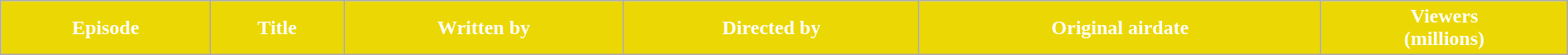<table class="wikitable plainrowheaders" style="width:100%;">
<tr style="color:#ffffff;">
<th style="background:#EBD704;">Episode</th>
<th style="background:#EBD704;">Title</th>
<th style="background:#EBD704;">Written by</th>
<th style="background:#EBD704;">Directed by</th>
<th style="background:#EBD704;">Original airdate</th>
<th style="background:#EBD704;">Viewers<br>(millions)<br>




</th>
</tr>
</table>
